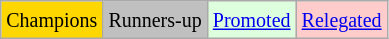<table class="wikitable">
<tr>
<td bgcolor=gold><small>Champions</small></td>
<td bgcolor=silver><small>Runners-up</small></td>
<td bgcolor="#DDFFDD"><small><a href='#'>Promoted</a></small></td>
<td bgcolor="#FFCCCC"><small><a href='#'>Relegated</a></small></td>
</tr>
</table>
